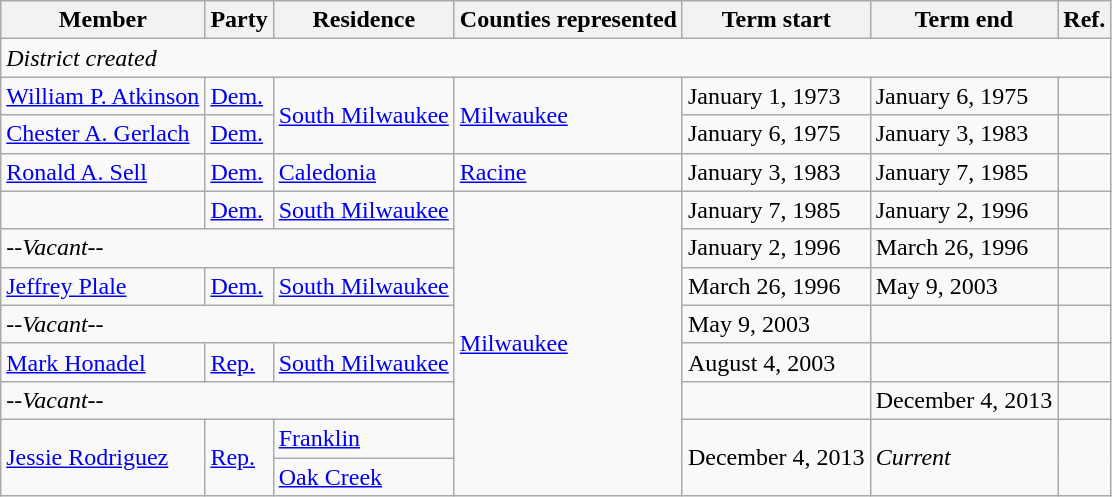<table class="wikitable">
<tr>
<th>Member</th>
<th>Party</th>
<th>Residence</th>
<th>Counties represented</th>
<th>Term start</th>
<th>Term end</th>
<th>Ref.</th>
</tr>
<tr>
<td colspan="7"><em>District created</em></td>
</tr>
<tr>
<td><a href='#'>William P. Atkinson</a></td>
<td><a href='#'>Dem.</a></td>
<td rowspan="2"><a href='#'>South Milwaukee</a></td>
<td rowspan="2"><a href='#'>Milwaukee</a></td>
<td>January 1, 1973</td>
<td>January 6, 1975</td>
<td></td>
</tr>
<tr>
<td><a href='#'>Chester A. Gerlach</a></td>
<td><a href='#'>Dem.</a></td>
<td>January 6, 1975</td>
<td>January 3, 1983</td>
<td></td>
</tr>
<tr>
<td><a href='#'>Ronald A. Sell</a></td>
<td><a href='#'>Dem.</a></td>
<td><a href='#'>Caledonia</a></td>
<td><a href='#'>Racine</a></td>
<td>January 3, 1983</td>
<td>January 7, 1985</td>
<td></td>
</tr>
<tr>
<td></td>
<td><a href='#'>Dem.</a></td>
<td><a href='#'>South Milwaukee</a></td>
<td rowspan="8"><a href='#'>Milwaukee</a></td>
<td>January 7, 1985</td>
<td>January 2, 1996</td>
<td></td>
</tr>
<tr>
<td colspan=3"><em>--Vacant--</em></td>
<td>January 2, 1996</td>
<td>March 26, 1996</td>
<td></td>
</tr>
<tr>
<td><a href='#'>Jeffrey Plale</a></td>
<td><a href='#'>Dem.</a></td>
<td><a href='#'>South Milwaukee</a></td>
<td>March 26, 1996</td>
<td>May 9, 2003</td>
<td></td>
</tr>
<tr>
<td colspan=3"><em>--Vacant--</em></td>
<td>May 9, 2003</td>
<td></td>
</tr>
<tr>
<td><a href='#'>Mark Honadel</a></td>
<td><a href='#'>Rep.</a></td>
<td><a href='#'>South Milwaukee</a></td>
<td>August 4, 2003</td>
<td></td>
<td></td>
</tr>
<tr>
<td colspan="3"><em>--Vacant--</em></td>
<td></td>
<td>December 4, 2013</td>
<td></td>
</tr>
<tr>
<td rowspan="2"><a href='#'>Jessie Rodriguez</a></td>
<td rowspan="2" ><a href='#'>Rep.</a></td>
<td><a href='#'>Franklin</a></td>
<td rowspan="2">December 4, 2013</td>
<td rowspan="2"><em>Current</em></td>
<td rowspan="2"></td>
</tr>
<tr>
<td><a href='#'>Oak Creek</a></td>
</tr>
</table>
